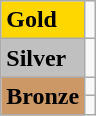<table class="wikitable">
<tr>
<td bgcolor="gold"><strong>Gold</strong></td>
<td></td>
</tr>
<tr>
<td bgcolor="silver"><strong>Silver</strong></td>
<td></td>
</tr>
<tr>
<td rowspan="2" bgcolor="#cc9966"><strong>Bronze</strong></td>
<td></td>
</tr>
<tr>
<td></td>
</tr>
</table>
